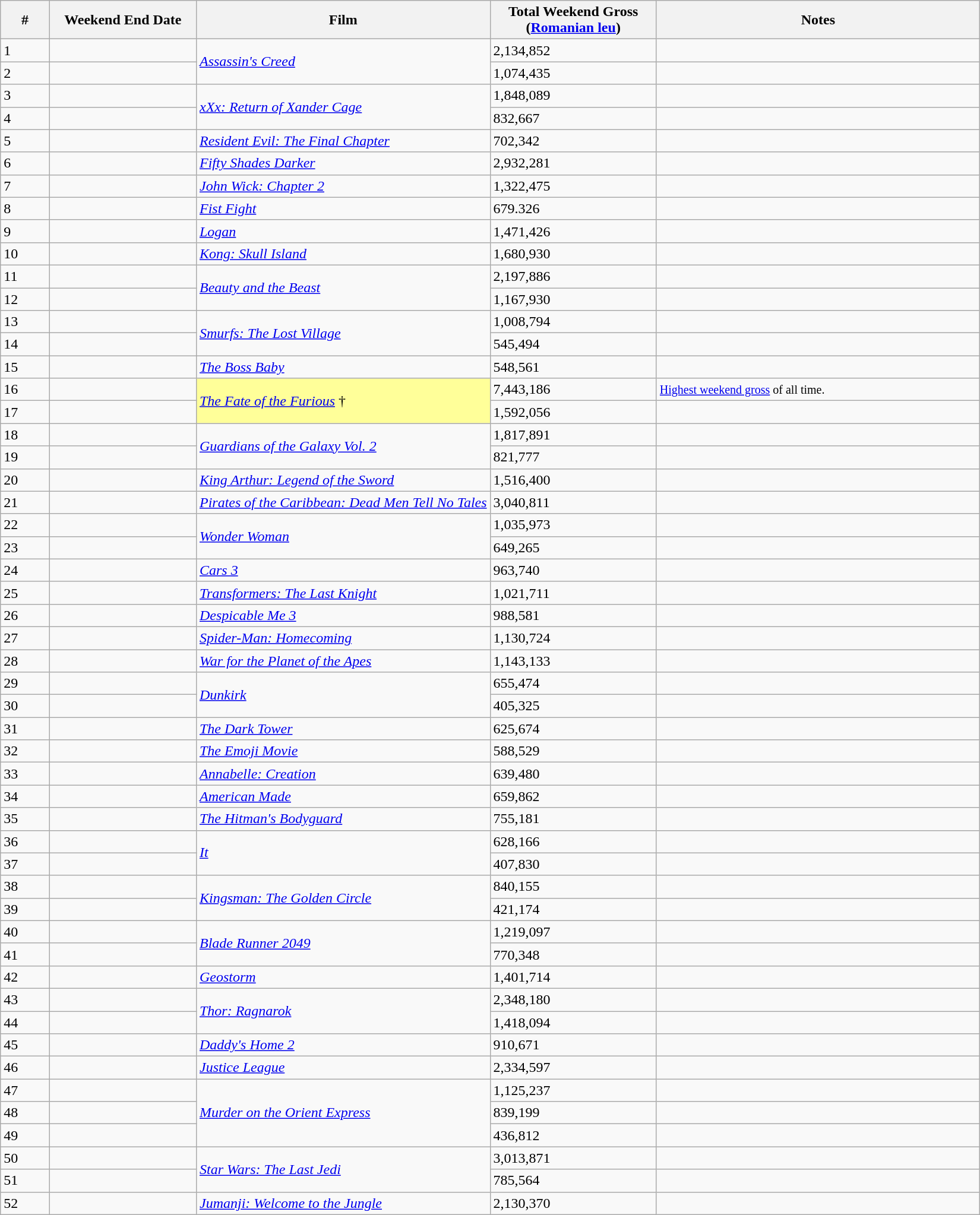<table class="wikitable sortable">
<tr>
<th width="5%">#</th>
<th width="15%">Weekend End Date</th>
<th width="30%">Film</th>
<th width="17%">Total Weekend Gross<br>(<a href='#'>Romanian leu</a>)</th>
<th width="33%">Notes</th>
</tr>
<tr>
<td>1</td>
<td></td>
<td rowspan="2"><em><a href='#'>Assassin's Creed</a></em></td>
<td>2,134,852</td>
<td></td>
</tr>
<tr>
<td>2</td>
<td></td>
<td>1,074,435</td>
<td></td>
</tr>
<tr>
<td>3</td>
<td></td>
<td rowspan="2"><em><a href='#'>xXx: Return of Xander Cage</a></em></td>
<td>1,848,089</td>
<td></td>
</tr>
<tr>
<td>4</td>
<td></td>
<td>832,667</td>
<td></td>
</tr>
<tr>
<td>5</td>
<td></td>
<td><em><a href='#'>Resident Evil: The Final Chapter</a></em></td>
<td>702,342</td>
<td></td>
</tr>
<tr>
<td>6</td>
<td></td>
<td><em><a href='#'>Fifty Shades Darker</a></em></td>
<td>2,932,281</td>
<td></td>
</tr>
<tr>
<td>7</td>
<td></td>
<td><em><a href='#'>John Wick: Chapter 2</a></em></td>
<td>1,322,475</td>
<td></td>
</tr>
<tr>
<td>8</td>
<td></td>
<td><em><a href='#'>Fist Fight</a></em></td>
<td>679.326</td>
<td></td>
</tr>
<tr>
<td>9</td>
<td></td>
<td><em><a href='#'>Logan</a></em></td>
<td>1,471,426</td>
<td></td>
</tr>
<tr>
<td>10</td>
<td></td>
<td><em><a href='#'>Kong: Skull Island</a></em></td>
<td>1,680,930</td>
<td></td>
</tr>
<tr>
<td>11</td>
<td></td>
<td rowspan="2"><em><a href='#'>Beauty and the Beast</a></em></td>
<td>2,197,886</td>
<td></td>
</tr>
<tr>
<td>12</td>
<td></td>
<td>1,167,930</td>
<td></td>
</tr>
<tr>
<td>13</td>
<td></td>
<td rowspan="2"><em><a href='#'>Smurfs: The Lost Village</a></em></td>
<td>1,008,794</td>
<td></td>
</tr>
<tr>
<td>14</td>
<td></td>
<td>545,494</td>
<td></td>
</tr>
<tr>
<td>15</td>
<td></td>
<td><em><a href='#'>The Boss Baby</a></em></td>
<td>548,561</td>
<td></td>
</tr>
<tr>
<td>16</td>
<td></td>
<td rowspan="2" style="background-color:#FFFF99"><em><a href='#'>The Fate of the Furious</a></em> †</td>
<td>7,443,186</td>
<td> <small><a href='#'>Highest weekend gross</a> of all time.</small></td>
</tr>
<tr>
<td>17</td>
<td></td>
<td>1,592,056</td>
<td></td>
</tr>
<tr>
<td>18</td>
<td></td>
<td rowspan="2"><em><a href='#'>Guardians of the Galaxy Vol. 2</a></em></td>
<td>1,817,891</td>
<td></td>
</tr>
<tr>
<td>19</td>
<td></td>
<td> 821,777</td>
<td></td>
</tr>
<tr>
<td>20</td>
<td></td>
<td><em><a href='#'>King Arthur: Legend of the Sword</a></em></td>
<td>1,516,400</td>
<td></td>
</tr>
<tr>
<td>21</td>
<td></td>
<td><em><a href='#'>Pirates of the Caribbean: Dead Men Tell No Tales</a></em></td>
<td>3,040,811</td>
<td></td>
</tr>
<tr>
<td>22</td>
<td></td>
<td rowspan="2"><em><a href='#'>Wonder Woman</a></em></td>
<td>1,035,973</td>
<td></td>
</tr>
<tr>
<td>23</td>
<td></td>
<td> 649,265</td>
<td></td>
</tr>
<tr>
<td>24</td>
<td></td>
<td><em><a href='#'>Cars 3</a></em></td>
<td> 963,740</td>
<td></td>
</tr>
<tr>
<td>25</td>
<td></td>
<td><em><a href='#'>Transformers: The Last Knight</a></em></td>
<td>1,021,711</td>
<td></td>
</tr>
<tr>
<td>26</td>
<td></td>
<td><em><a href='#'>Despicable Me 3</a></em></td>
<td> 988,581</td>
<td></td>
</tr>
<tr>
<td>27</td>
<td></td>
<td><em><a href='#'>Spider-Man: Homecoming</a></em></td>
<td>1,130,724</td>
<td></td>
</tr>
<tr>
<td>28</td>
<td></td>
<td><em><a href='#'>War for the Planet of the Apes</a></em></td>
<td>1,143,133</td>
<td></td>
</tr>
<tr>
<td>29</td>
<td></td>
<td rowspan="2"><em><a href='#'>Dunkirk</a></em></td>
<td> 655,474</td>
<td></td>
</tr>
<tr>
<td>30</td>
<td></td>
<td> 405,325</td>
<td></td>
</tr>
<tr>
<td>31</td>
<td></td>
<td><em><a href='#'>The Dark Tower</a></em></td>
<td> 625,674</td>
<td></td>
</tr>
<tr>
<td>32</td>
<td></td>
<td><em><a href='#'>The Emoji Movie</a></em></td>
<td> 588,529</td>
<td></td>
</tr>
<tr>
<td>33</td>
<td></td>
<td><em><a href='#'>Annabelle: Creation</a></em></td>
<td> 639,480</td>
<td></td>
</tr>
<tr>
<td>34</td>
<td></td>
<td><em><a href='#'>American Made</a></em></td>
<td> 659,862</td>
<td></td>
</tr>
<tr>
<td>35</td>
<td></td>
<td><em><a href='#'>The Hitman's Bodyguard</a></em></td>
<td> 755,181</td>
<td></td>
</tr>
<tr>
<td>36</td>
<td></td>
<td rowspan="2"><em><a href='#'>It</a></em></td>
<td> 628,166</td>
<td></td>
</tr>
<tr>
<td>37</td>
<td></td>
<td> 407,830</td>
<td></td>
</tr>
<tr>
<td>38</td>
<td></td>
<td rowspan="2"><em><a href='#'>Kingsman: The Golden Circle</a></em></td>
<td> 840,155</td>
<td></td>
</tr>
<tr>
<td>39</td>
<td></td>
<td> 421,174</td>
<td></td>
</tr>
<tr>
<td>40</td>
<td></td>
<td rowspan="2"><em><a href='#'>Blade Runner 2049</a></em></td>
<td>1,219,097</td>
<td></td>
</tr>
<tr>
<td>41</td>
<td></td>
<td> 770,348</td>
<td></td>
</tr>
<tr>
<td>42</td>
<td></td>
<td><em><a href='#'>Geostorm</a></em></td>
<td>1,401,714</td>
<td></td>
</tr>
<tr>
<td>43</td>
<td></td>
<td rowspan="2"><em><a href='#'>Thor: Ragnarok</a></em></td>
<td>2,348,180</td>
<td></td>
</tr>
<tr>
<td>44</td>
<td></td>
<td>1,418,094</td>
<td></td>
</tr>
<tr>
<td>45</td>
<td></td>
<td><em><a href='#'>Daddy's Home 2</a></em></td>
<td> 910,671</td>
<td></td>
</tr>
<tr>
<td>46</td>
<td></td>
<td><em><a href='#'>Justice League</a></em></td>
<td>2,334,597</td>
<td></td>
</tr>
<tr>
<td>47</td>
<td></td>
<td rowspan="3"><em><a href='#'>Murder on the Orient Express</a></em></td>
<td>1,125,237</td>
<td></td>
</tr>
<tr>
<td>48</td>
<td></td>
<td> 839,199</td>
<td></td>
</tr>
<tr>
<td>49</td>
<td></td>
<td> 436,812</td>
<td></td>
</tr>
<tr>
<td>50</td>
<td></td>
<td rowspan="2"><em><a href='#'>Star Wars: The Last Jedi</a></em></td>
<td>3,013,871</td>
<td></td>
</tr>
<tr>
<td>51</td>
<td></td>
<td> 785,564</td>
<td></td>
</tr>
<tr>
<td>52</td>
<td></td>
<td><em><a href='#'>Jumanji: Welcome to the Jungle</a></em></td>
<td>2,130,370</td>
<td></td>
</tr>
</table>
